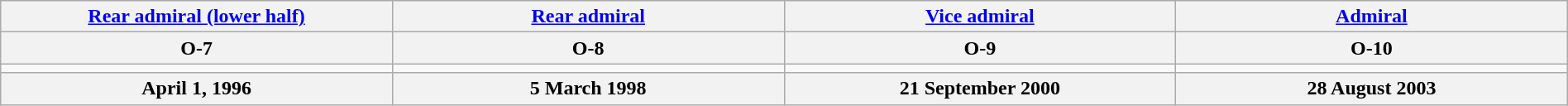<table class="wikitable" style="margin:auto; width:100%;">
<tr>
<th><a href='#'>Rear admiral (lower half)</a></th>
<th><a href='#'>Rear admiral</a></th>
<th><a href='#'>Vice admiral</a></th>
<th><a href='#'>Admiral</a></th>
</tr>
<tr>
<th>O-7</th>
<th>O-8</th>
<th>O-9</th>
<th>O-10</th>
</tr>
<tr>
<td style="text-align:center; width:16%;"></td>
<td style="text-align:center; width:16%;"></td>
<td style="text-align:center; width:16%;"></td>
<td style="text-align:center; width:16%;"></td>
</tr>
<tr>
<th>April 1, 1996</th>
<th>5 March 1998</th>
<th>21 September 2000</th>
<th>28 August 2003</th>
</tr>
</table>
